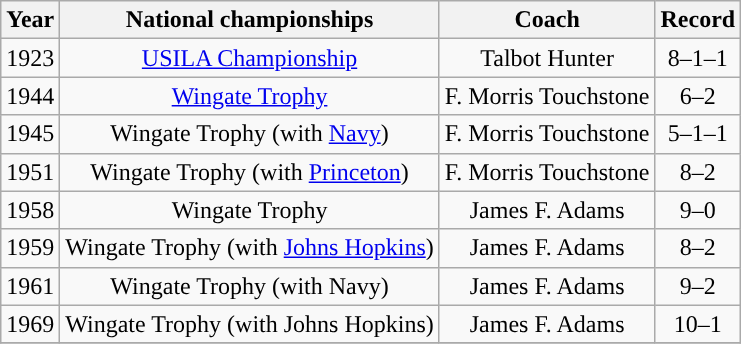<table class= "wikitable">
<tr>
<th>Year</th>
<th>National championships</th>
<th>Coach</th>
<th>Record</th>
</tr>
<tr align="center">
<td>1923</td>
<td><a href='#'>USILA Championship</a></td>
<td>Talbot Hunter</td>
<td>8–1–1</td>
</tr>
<tr align="center">
<td>1944</td>
<td><a href='#'>Wingate Trophy</a></td>
<td>F. Morris Touchstone</td>
<td>6–2</td>
</tr>
<tr align="center">
<td>1945</td>
<td>Wingate Trophy (with <a href='#'>Navy</a>)</td>
<td>F. Morris Touchstone</td>
<td>5–1–1</td>
</tr>
<tr align="center">
<td>1951</td>
<td>Wingate Trophy (with <a href='#'>Princeton</a>)</td>
<td>F. Morris Touchstone</td>
<td>8–2</td>
</tr>
<tr align="center">
<td>1958</td>
<td>Wingate Trophy</td>
<td>James F. Adams</td>
<td>9–0</td>
</tr>
<tr align="center">
<td>1959</td>
<td>Wingate Trophy (with <a href='#'>Johns Hopkins</a>)</td>
<td>James F. Adams</td>
<td>8–2</td>
</tr>
<tr align="center">
<td>1961</td>
<td>Wingate Trophy (with Navy)</td>
<td>James F. Adams</td>
<td>9–2</td>
</tr>
<tr align="center">
<td>1969</td>
<td>Wingate Trophy (with Johns Hopkins)</td>
<td>James F. Adams</td>
<td>10–1</td>
</tr>
<tr align="center">
</tr>
</table>
